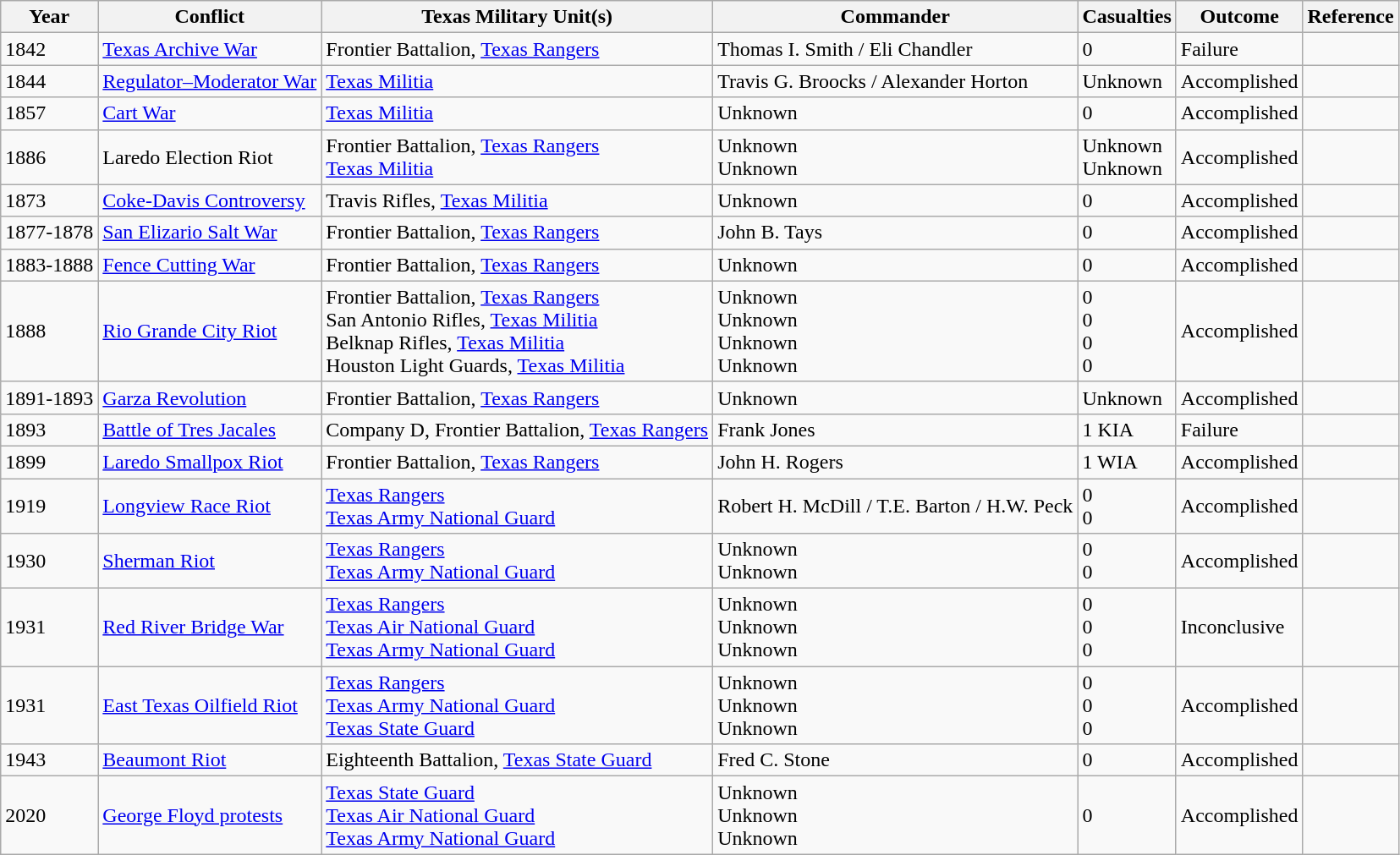<table class="wikitable">
<tr>
<th>Year</th>
<th>Conflict</th>
<th>Texas Military Unit(s)</th>
<th>Commander</th>
<th>Casualties</th>
<th>Outcome</th>
<th>Reference</th>
</tr>
<tr>
<td>1842</td>
<td><a href='#'>Texas Archive War</a></td>
<td>Frontier Battalion, <a href='#'>Texas Rangers</a></td>
<td>Thomas I. Smith / Eli Chandler</td>
<td>0</td>
<td>Failure</td>
<td></td>
</tr>
<tr>
<td>1844</td>
<td><a href='#'>Regulator–Moderator War</a></td>
<td><a href='#'>Texas Militia</a></td>
<td>Travis G. Broocks / Alexander Horton</td>
<td>Unknown</td>
<td>Accomplished</td>
<td></td>
</tr>
<tr>
<td>1857</td>
<td><a href='#'>Cart War</a></td>
<td><a href='#'>Texas Militia</a></td>
<td>Unknown</td>
<td>0</td>
<td>Accomplished</td>
<td></td>
</tr>
<tr>
<td>1886</td>
<td>Laredo Election Riot</td>
<td>Frontier Battalion, <a href='#'>Texas Rangers</a><br><a href='#'>Texas Militia</a></td>
<td>Unknown<br>Unknown</td>
<td>Unknown<br>Unknown</td>
<td>Accomplished</td>
<td></td>
</tr>
<tr>
<td>1873</td>
<td><a href='#'>Coke-Davis Controversy</a></td>
<td>Travis Rifles, <a href='#'>Texas Militia</a></td>
<td>Unknown</td>
<td>0</td>
<td>Accomplished</td>
<td></td>
</tr>
<tr>
<td>1877-1878</td>
<td><a href='#'>San Elizario Salt War</a></td>
<td>Frontier Battalion, <a href='#'>Texas Rangers</a></td>
<td>John B. Tays</td>
<td>0</td>
<td>Accomplished</td>
<td></td>
</tr>
<tr>
<td>1883-1888</td>
<td><a href='#'>Fence Cutting War</a></td>
<td>Frontier Battalion, <a href='#'>Texas Rangers</a></td>
<td>Unknown</td>
<td>0</td>
<td>Accomplished</td>
<td></td>
</tr>
<tr>
<td>1888</td>
<td><a href='#'>Rio Grande City Riot</a></td>
<td>Frontier Battalion, <a href='#'>Texas Rangers</a><br>San Antonio Rifles, <a href='#'>Texas Militia</a><br>Belknap Rifles, <a href='#'>Texas Militia</a><br>Houston Light Guards, <a href='#'>Texas Militia</a></td>
<td>Unknown<br>Unknown<br>Unknown<br>Unknown</td>
<td>0<br>0<br>0<br>0</td>
<td>Accomplished</td>
<td></td>
</tr>
<tr>
<td>1891-1893</td>
<td><a href='#'>Garza Revolution</a></td>
<td>Frontier Battalion, <a href='#'>Texas Rangers</a></td>
<td>Unknown</td>
<td>Unknown</td>
<td>Accomplished</td>
<td></td>
</tr>
<tr>
<td>1893</td>
<td><a href='#'>Battle of Tres Jacales</a></td>
<td>Company D, Frontier Battalion, <a href='#'>Texas Rangers</a></td>
<td>Frank Jones</td>
<td>1 KIA</td>
<td>Failure</td>
<td></td>
</tr>
<tr>
<td>1899</td>
<td><a href='#'>Laredo Smallpox Riot</a></td>
<td>Frontier Battalion, <a href='#'>Texas Rangers</a></td>
<td>John H. Rogers</td>
<td>1 WIA</td>
<td>Accomplished</td>
<td></td>
</tr>
<tr>
<td>1919</td>
<td><a href='#'>Longview Race Riot</a></td>
<td><a href='#'>Texas Rangers</a><br><a href='#'>Texas Army National Guard</a></td>
<td>Robert H. McDill / T.E. Barton / H.W. Peck</td>
<td>0<br>0</td>
<td>Accomplished</td>
<td></td>
</tr>
<tr>
<td>1930</td>
<td><a href='#'>Sherman Riot</a></td>
<td><a href='#'>Texas Rangers</a><br><a href='#'>Texas Army National Guard</a></td>
<td>Unknown<br>Unknown</td>
<td>0<br>0</td>
<td>Accomplished</td>
<td></td>
</tr>
<tr>
<td>1931</td>
<td><a href='#'>Red River Bridge War</a></td>
<td><a href='#'>Texas Rangers</a><br><a href='#'>Texas Air National Guard</a><br><a href='#'>Texas Army National Guard</a></td>
<td>Unknown<br>Unknown<br>Unknown</td>
<td>0<br>0<br>0</td>
<td>Inconclusive</td>
<td></td>
</tr>
<tr>
<td>1931</td>
<td><a href='#'>East Texas Oilfield Riot</a></td>
<td><a href='#'>Texas Rangers</a><br><a href='#'>Texas Army National Guard</a><br><a href='#'>Texas State Guard</a></td>
<td>Unknown<br>Unknown<br>Unknown</td>
<td>0<br>0<br>0</td>
<td>Accomplished</td>
<td></td>
</tr>
<tr>
<td>1943</td>
<td><a href='#'>Beaumont Riot</a></td>
<td>Eighteenth Battalion, <a href='#'>Texas State Guard</a></td>
<td>Fred C. Stone</td>
<td>0</td>
<td>Accomplished</td>
<td></td>
</tr>
<tr>
<td>2020</td>
<td><a href='#'>George Floyd protests</a></td>
<td><a href='#'>Texas State Guard</a><br><a href='#'>Texas Air National Guard</a><br><a href='#'>Texas Army National Guard</a></td>
<td>Unknown<br>Unknown<br>Unknown</td>
<td>0</td>
<td>Accomplished</td>
<td></td>
</tr>
</table>
